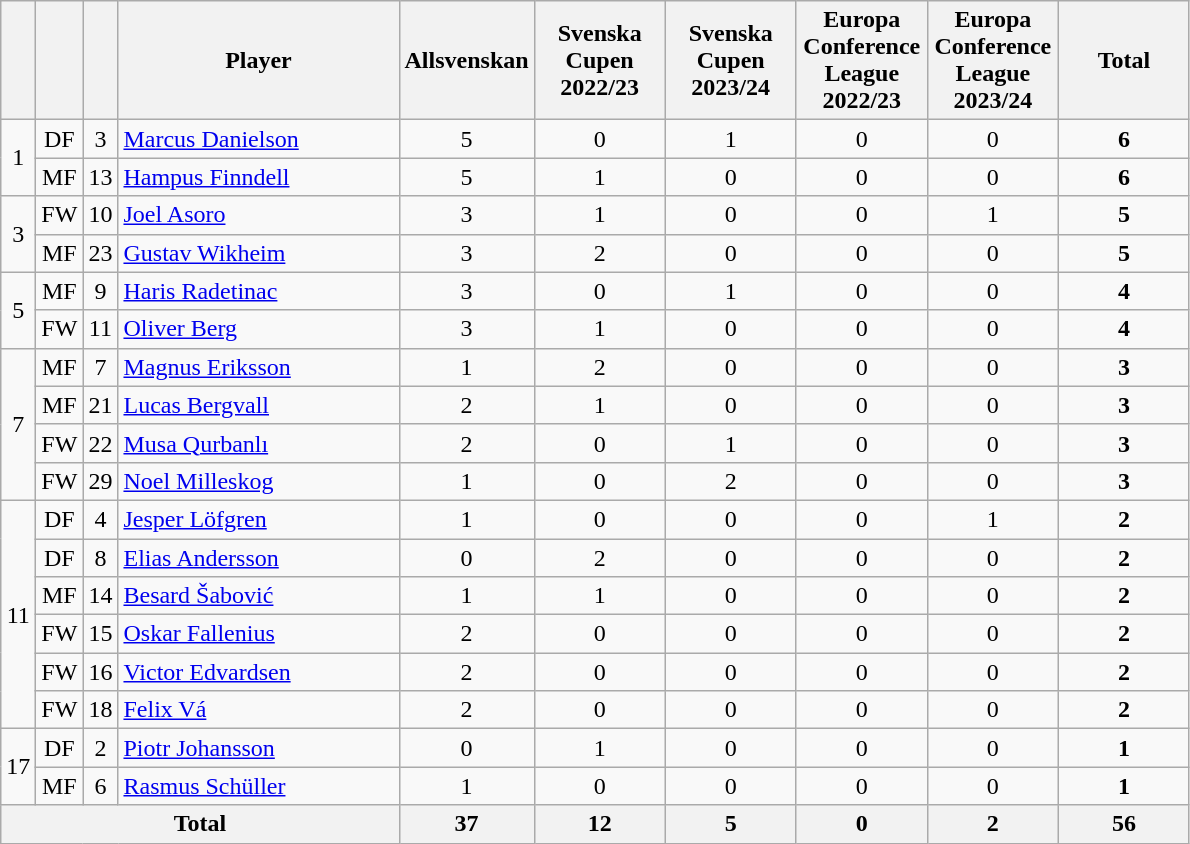<table class="wikitable sortable" style="text-align: center;">
<tr>
<th width=10></th>
<th width=10></th>
<th width=10></th>
<th width=180>Player</th>
<th width=80>Allsvenskan</th>
<th width=80>Svenska Cupen 2022/23</th>
<th width=80>Svenska Cupen 2023/24</th>
<th width=80>Europa Conference League 2022/23</th>
<th width=80>Europa Conference League 2023/24</th>
<th width=80>Total</th>
</tr>
<tr>
<td rowspan="2">1</td>
<td>DF</td>
<td>3</td>
<td align=left> <a href='#'>Marcus Danielson</a></td>
<td>5</td>
<td>0</td>
<td>1</td>
<td>0</td>
<td>0</td>
<td><strong>6</strong></td>
</tr>
<tr>
<td>MF</td>
<td>13</td>
<td align=left> <a href='#'>Hampus Finndell</a></td>
<td>5</td>
<td>1</td>
<td>0</td>
<td>0</td>
<td>0</td>
<td><strong>6</strong></td>
</tr>
<tr>
<td rowspan="2">3</td>
<td>FW</td>
<td>10</td>
<td align=left> <a href='#'>Joel Asoro</a></td>
<td>3</td>
<td>1</td>
<td>0</td>
<td>0</td>
<td>1</td>
<td><strong>5</strong></td>
</tr>
<tr>
<td>MF</td>
<td>23</td>
<td align=left> <a href='#'>Gustav Wikheim</a></td>
<td>3</td>
<td>2</td>
<td>0</td>
<td>0</td>
<td>0</td>
<td><strong>5</strong></td>
</tr>
<tr>
<td rowspan="2">5</td>
<td>MF</td>
<td>9</td>
<td align=left> <a href='#'>Haris Radetinac</a></td>
<td>3</td>
<td>0</td>
<td>1</td>
<td>0</td>
<td>0</td>
<td><strong>4</strong></td>
</tr>
<tr>
<td>FW</td>
<td>11</td>
<td align=left> <a href='#'>Oliver Berg</a></td>
<td>3</td>
<td>1</td>
<td>0</td>
<td>0</td>
<td>0</td>
<td><strong>4</strong></td>
</tr>
<tr>
<td rowspan="4">7</td>
<td>MF</td>
<td>7</td>
<td align=left> <a href='#'>Magnus Eriksson</a></td>
<td>1</td>
<td>2</td>
<td>0</td>
<td>0</td>
<td>0</td>
<td><strong>3</strong></td>
</tr>
<tr>
<td>MF</td>
<td>21</td>
<td align=left> <a href='#'>Lucas Bergvall</a></td>
<td>2</td>
<td>1</td>
<td>0</td>
<td>0</td>
<td>0</td>
<td><strong>3</strong></td>
</tr>
<tr>
<td>FW</td>
<td>22</td>
<td align=left> <a href='#'>Musa Qurbanlı</a></td>
<td>2</td>
<td>0</td>
<td>1</td>
<td>0</td>
<td>0</td>
<td><strong>3</strong></td>
</tr>
<tr>
<td>FW</td>
<td>29</td>
<td align=left> <a href='#'>Noel Milleskog</a></td>
<td>1</td>
<td>0</td>
<td>2</td>
<td>0</td>
<td>0</td>
<td><strong>3</strong></td>
</tr>
<tr>
<td rowspan="6">11</td>
<td>DF</td>
<td>4</td>
<td align=left> <a href='#'>Jesper Löfgren</a></td>
<td>1</td>
<td>0</td>
<td>0</td>
<td>0</td>
<td>1</td>
<td><strong>2</strong></td>
</tr>
<tr>
<td>DF</td>
<td>8</td>
<td align=left> <a href='#'>Elias Andersson</a></td>
<td>0</td>
<td>2</td>
<td>0</td>
<td>0</td>
<td>0</td>
<td><strong>2</strong></td>
</tr>
<tr>
<td>MF</td>
<td>14</td>
<td align=left> <a href='#'>Besard Šabović</a></td>
<td>1</td>
<td>1</td>
<td>0</td>
<td>0</td>
<td>0</td>
<td><strong>2</strong></td>
</tr>
<tr>
<td>FW</td>
<td>15</td>
<td align=left> <a href='#'>Oskar Fallenius</a></td>
<td>2</td>
<td>0</td>
<td>0</td>
<td>0</td>
<td>0</td>
<td><strong>2</strong></td>
</tr>
<tr>
<td>FW</td>
<td>16</td>
<td align=left> <a href='#'>Victor Edvardsen</a></td>
<td>2</td>
<td>0</td>
<td>0</td>
<td>0</td>
<td>0</td>
<td><strong>2</strong></td>
</tr>
<tr>
<td>FW</td>
<td>18</td>
<td align=left> <a href='#'>Felix Vá</a></td>
<td>2</td>
<td>0</td>
<td>0</td>
<td>0</td>
<td>0</td>
<td><strong>2</strong></td>
</tr>
<tr>
<td rowspan="2">17</td>
<td>DF</td>
<td>2</td>
<td align=left> <a href='#'>Piotr Johansson</a></td>
<td>0</td>
<td>1</td>
<td>0</td>
<td>0</td>
<td>0</td>
<td><strong>1</strong></td>
</tr>
<tr>
<td>MF</td>
<td>6</td>
<td align=left> <a href='#'>Rasmus Schüller</a></td>
<td>1</td>
<td>0</td>
<td>0</td>
<td>0</td>
<td>0</td>
<td><strong>1</strong></td>
</tr>
<tr>
<th colspan="4">Total</th>
<th>37</th>
<th>12</th>
<th>5</th>
<th>0</th>
<th>2</th>
<th>56</th>
</tr>
</table>
